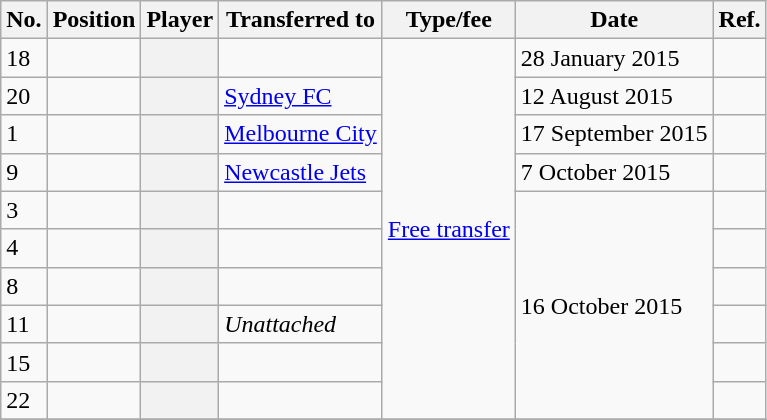<table class="wikitable plainrowheaders sortable" style="text-align:center; text-align:left">
<tr>
<th scope="col">No.</th>
<th scope="col">Position</th>
<th scope="col">Player</th>
<th scope="col">Transferred to</th>
<th scope="col">Type/fee</th>
<th scope="col">Date</th>
<th class="unsortable" scope="col">Ref.</th>
</tr>
<tr>
<td>18</td>
<td></td>
<th scope="row"></th>
<td></td>
<td rowspan="10"><a href='#'>Free transfer</a></td>
<td>28 January 2015</td>
<td></td>
</tr>
<tr>
<td>20</td>
<td></td>
<th scope="row"></th>
<td><a href='#'>Sydney FC</a></td>
<td>12 August 2015</td>
<td></td>
</tr>
<tr>
<td>1</td>
<td></td>
<th scope="row"></th>
<td><a href='#'>Melbourne City</a></td>
<td>17 September 2015</td>
<td></td>
</tr>
<tr>
<td>9</td>
<td></td>
<th scope="row"></th>
<td><a href='#'>Newcastle Jets</a></td>
<td>7 October 2015</td>
<td></td>
</tr>
<tr>
<td>3</td>
<td></td>
<th scope="row"></th>
<td></td>
<td rowspan="6">16 October 2015</td>
<td></td>
</tr>
<tr>
<td>4</td>
<td></td>
<th scope="row"></th>
<td></td>
<td></td>
</tr>
<tr>
<td>8</td>
<td></td>
<th scope="row"></th>
<td></td>
<td></td>
</tr>
<tr>
<td>11</td>
<td></td>
<th scope="row"></th>
<td><em>Unattached</em></td>
<td></td>
</tr>
<tr>
<td>15</td>
<td></td>
<th scope="row"></th>
<td></td>
<td></td>
</tr>
<tr>
<td>22</td>
<td></td>
<th scope="row"></th>
<td></td>
<td></td>
</tr>
<tr>
</tr>
</table>
